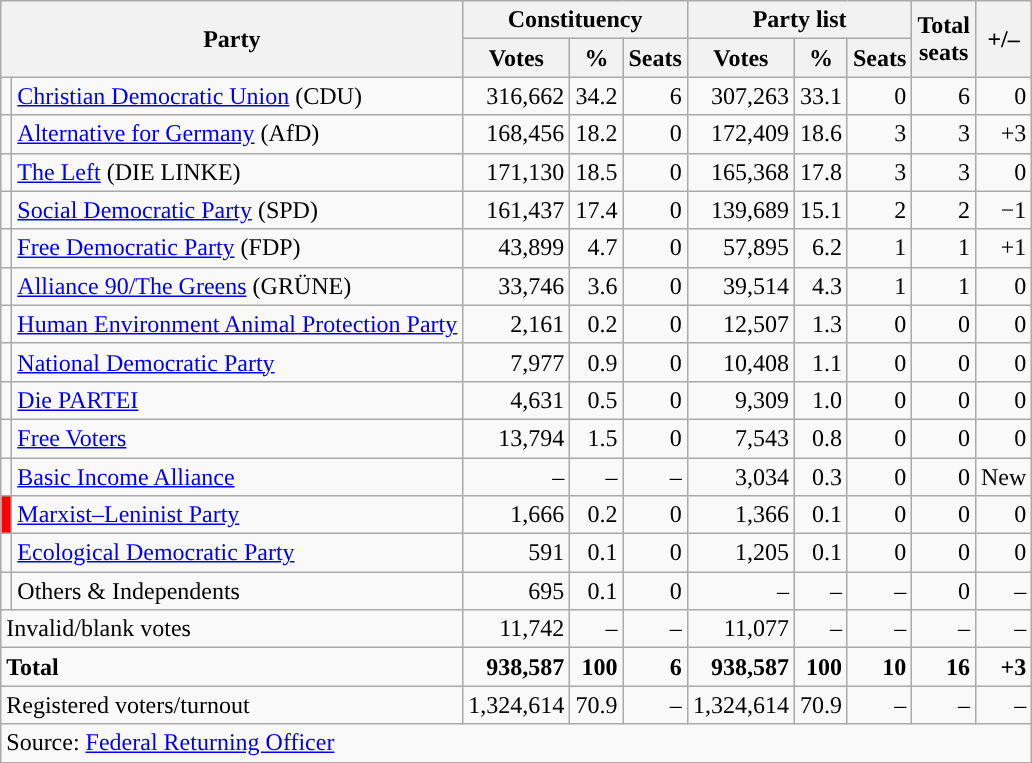<table class="wikitable" style="text-align:right">
<tr>
<th colspan="2" rowspan="2">Party</th>
<th colspan="3">Constituency</th>
<th colspan="3">Party list</th>
<th rowspan="2">Total<br>seats</th>
<th rowspan="2">+/–</th>
</tr>
<tr>
<th>Votes</th>
<th>%</th>
<th>Seats</th>
<th>Votes</th>
<th>%</th>
<th>Seats</th>
</tr>
<tr>
<td></td>
<td align="left"><a href='#'>Christian Democratic Union</a> (CDU)</td>
<td>316,662</td>
<td>34.2</td>
<td>6</td>
<td>307,263</td>
<td>33.1</td>
<td>0</td>
<td>6</td>
<td>0</td>
</tr>
<tr>
<td></td>
<td align="left"><a href='#'>Alternative for Germany</a> (AfD)</td>
<td>168,456</td>
<td>18.2</td>
<td>0</td>
<td>172,409</td>
<td>18.6</td>
<td>3</td>
<td>3</td>
<td>+3</td>
</tr>
<tr>
<td></td>
<td align="left"><a href='#'>The Left</a> (DIE LINKE)</td>
<td>171,130</td>
<td>18.5</td>
<td>0</td>
<td>165,368</td>
<td>17.8</td>
<td>3</td>
<td>3</td>
<td>0</td>
</tr>
<tr>
<td></td>
<td align="left"><a href='#'>Social Democratic Party</a> (SPD)</td>
<td>161,437</td>
<td>17.4</td>
<td>0</td>
<td>139,689</td>
<td>15.1</td>
<td>2</td>
<td>2</td>
<td>−1</td>
</tr>
<tr>
<td></td>
<td align="left"><a href='#'>Free Democratic Party</a> (FDP)</td>
<td>43,899</td>
<td>4.7</td>
<td>0</td>
<td>57,895</td>
<td>6.2</td>
<td>1</td>
<td>1</td>
<td>+1</td>
</tr>
<tr>
<td></td>
<td align="left"><a href='#'>Alliance 90/The Greens</a> (GRÜNE)</td>
<td>33,746</td>
<td>3.6</td>
<td>0</td>
<td>39,514</td>
<td>4.3</td>
<td>1</td>
<td>1</td>
<td>0</td>
</tr>
<tr>
<td style="background-color:"></td>
<td align="left"><a href='#'>Human Environment Animal Protection Party</a></td>
<td>2,161</td>
<td>0.2</td>
<td>0</td>
<td>12,507</td>
<td>1.3</td>
<td>0</td>
<td>0</td>
<td>0</td>
</tr>
<tr>
<td style="background-color:"></td>
<td align="left"><a href='#'>National Democratic Party</a></td>
<td>7,977</td>
<td>0.9</td>
<td>0</td>
<td>10,408</td>
<td>1.1</td>
<td>0</td>
<td>0</td>
<td>0</td>
</tr>
<tr>
<td style="background-color:"></td>
<td align="left"><a href='#'>Die PARTEI</a></td>
<td>4,631</td>
<td>0.5</td>
<td>0</td>
<td>9,309</td>
<td>1.0</td>
<td>0</td>
<td>0</td>
<td>0</td>
</tr>
<tr>
<td style="background-color:"></td>
<td align="left"><a href='#'>Free Voters</a></td>
<td>13,794</td>
<td>1.5</td>
<td>0</td>
<td>7,543</td>
<td>0.8</td>
<td>0</td>
<td>0</td>
<td>0</td>
</tr>
<tr>
<td style="background-color:"></td>
<td align="left"><a href='#'>Basic Income Alliance</a></td>
<td>–</td>
<td>–</td>
<td>–</td>
<td>3,034</td>
<td>0.3</td>
<td>0</td>
<td>0</td>
<td>New</td>
</tr>
<tr>
<td style="background-color:red"></td>
<td align="left"><a href='#'>Marxist–Leninist Party</a></td>
<td>1,666</td>
<td>0.2</td>
<td>0</td>
<td>1,366</td>
<td>0.1</td>
<td>0</td>
<td>0</td>
<td>0</td>
</tr>
<tr>
<td style="background-color:"></td>
<td align="left"><a href='#'>Ecological Democratic Party</a></td>
<td>591</td>
<td>0.1</td>
<td>0</td>
<td>1,205</td>
<td>0.1</td>
<td>0</td>
<td>0</td>
<td>0</td>
</tr>
<tr>
<td></td>
<td align="left">Others & Independents</td>
<td>695</td>
<td>0.1</td>
<td>0</td>
<td>–</td>
<td>–</td>
<td>–</td>
<td>0</td>
<td>–</td>
</tr>
<tr>
<td colspan="2" align="left">Invalid/blank votes</td>
<td>11,742</td>
<td>–</td>
<td>–</td>
<td>11,077</td>
<td>–</td>
<td>–</td>
<td>–</td>
<td>–</td>
</tr>
<tr>
<td colspan="2" align="left"><strong>Total</strong></td>
<td><strong>938,587</strong></td>
<td><strong>100</strong></td>
<td><strong>6</strong></td>
<td><strong>938,587</strong></td>
<td><strong>100</strong></td>
<td><strong>10</strong></td>
<td><strong>16</strong></td>
<td><strong>+3</strong></td>
</tr>
<tr>
<td colspan="2" align="left">Registered voters/turnout</td>
<td>1,324,614</td>
<td>70.9</td>
<td>–</td>
<td>1,324,614</td>
<td>70.9</td>
<td>–</td>
<td>–</td>
<td>–</td>
</tr>
<tr>
<td colspan="10" align="left">Source: <a href='#'>Federal Returning Officer</a></td>
</tr>
</table>
